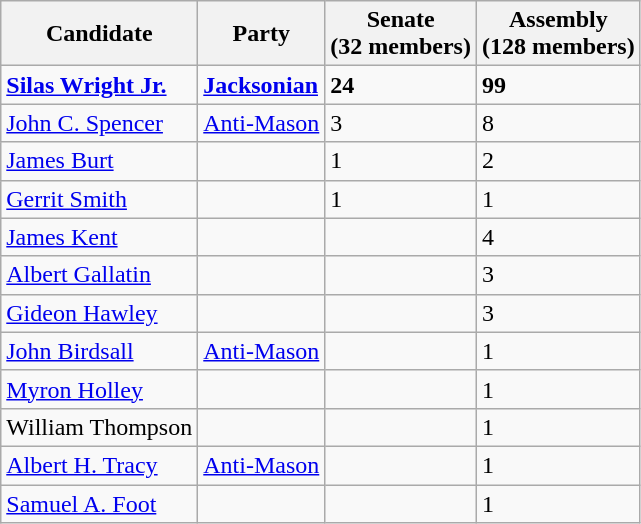<table class=wikitable>
<tr>
<th>Candidate</th>
<th>Party</th>
<th>Senate<br>(32 members)</th>
<th>Assembly<br>(128 members)</th>
</tr>
<tr>
<td><strong><a href='#'>Silas Wright Jr.</a></strong></td>
<td><strong><a href='#'>Jacksonian</a></strong></td>
<td><strong>24</strong></td>
<td><strong>99</strong></td>
</tr>
<tr>
<td><a href='#'>John C. Spencer</a></td>
<td><a href='#'>Anti-Mason</a></td>
<td>3</td>
<td>8</td>
</tr>
<tr>
<td><a href='#'>James Burt</a></td>
<td></td>
<td>1</td>
<td>2</td>
</tr>
<tr>
<td><a href='#'>Gerrit Smith</a></td>
<td></td>
<td>1</td>
<td>1</td>
</tr>
<tr>
<td><a href='#'>James Kent</a></td>
<td></td>
<td></td>
<td>4</td>
</tr>
<tr>
<td><a href='#'>Albert Gallatin</a></td>
<td></td>
<td></td>
<td>3</td>
</tr>
<tr>
<td><a href='#'>Gideon Hawley</a></td>
<td></td>
<td></td>
<td>3</td>
</tr>
<tr>
<td><a href='#'>John Birdsall</a></td>
<td><a href='#'>Anti-Mason</a></td>
<td></td>
<td>1</td>
</tr>
<tr>
<td><a href='#'>Myron Holley</a></td>
<td></td>
<td></td>
<td>1</td>
</tr>
<tr>
<td>William Thompson</td>
<td></td>
<td></td>
<td>1</td>
</tr>
<tr>
<td><a href='#'>Albert H. Tracy</a></td>
<td><a href='#'>Anti-Mason</a></td>
<td></td>
<td>1</td>
</tr>
<tr>
<td><a href='#'>Samuel A. Foot</a></td>
<td></td>
<td></td>
<td>1</td>
</tr>
</table>
